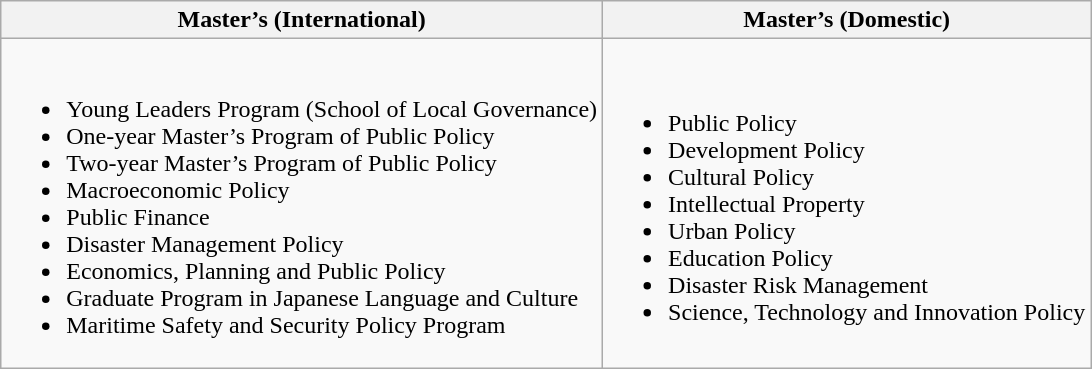<table class="wikitable">
<tr>
<th>Master’s (International)</th>
<th>Master’s (Domestic)</th>
</tr>
<tr>
<td><br><ul><li>Young Leaders Program (School of Local Governance)</li><li>One-year Master’s Program of Public Policy</li><li>Two-year Master’s Program of Public Policy</li><li>Macroeconomic Policy</li><li>Public Finance</li><li>Disaster Management Policy</li><li>Economics, Planning and Public Policy</li><li>Graduate Program in Japanese Language and Culture</li><li>Maritime Safety and Security Policy Program</li></ul></td>
<td><br><ul><li>Public Policy</li><li>Development Policy</li><li>Cultural Policy</li><li>Intellectual Property</li><li>Urban Policy</li><li>Education Policy</li><li>Disaster Risk Management</li><li>Science, Technology and Innovation Policy</li></ul></td>
</tr>
</table>
